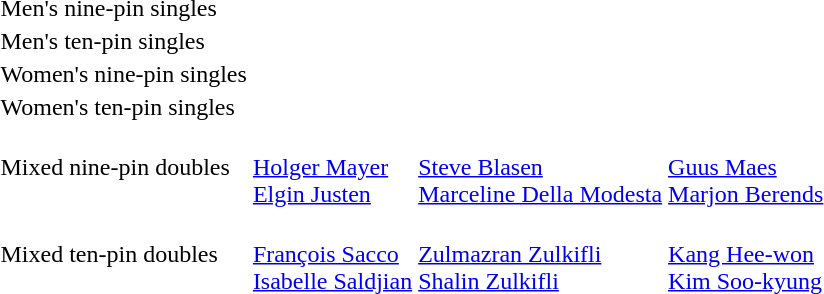<table>
<tr>
<td>Men's nine-pin singles<br></td>
<td></td>
<td></td>
<td></td>
</tr>
<tr>
<td>Men's ten-pin singles<br></td>
<td></td>
<td></td>
<td></td>
</tr>
<tr>
<td>Women's nine-pin singles<br></td>
<td></td>
<td></td>
<td></td>
</tr>
<tr>
<td>Women's ten-pin singles<br></td>
<td></td>
<td></td>
<td></td>
</tr>
<tr>
<td>Mixed nine-pin doubles<br></td>
<td><br><a href='#'>Holger Mayer</a><br><a href='#'>Elgin Justen</a></td>
<td><br><a href='#'>Steve Blasen</a><br><a href='#'>Marceline Della Modesta</a></td>
<td><br><a href='#'>Guus Maes</a><br><a href='#'>Marjon Berends</a></td>
</tr>
<tr>
<td>Mixed ten-pin doubles<br></td>
<td><br><a href='#'>François Sacco</a><br><a href='#'>Isabelle Saldjian</a></td>
<td><br><a href='#'>Zulmazran Zulkifli</a><br><a href='#'>Shalin Zulkifli</a></td>
<td><br><a href='#'>Kang Hee-won</a><br><a href='#'>Kim Soo-kyung</a></td>
</tr>
</table>
